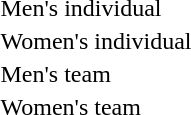<table>
<tr>
<td>Men's individual</td>
<td></td>
<td></td>
<td></td>
</tr>
<tr>
<td>Women's individual</td>
<td></td>
<td></td>
<td></td>
</tr>
<tr>
<td>Men's team</td>
<td></td>
<td></td>
<td></td>
</tr>
<tr>
<td>Women's team</td>
<td></td>
<td></td>
<td></td>
</tr>
<tr>
</tr>
</table>
